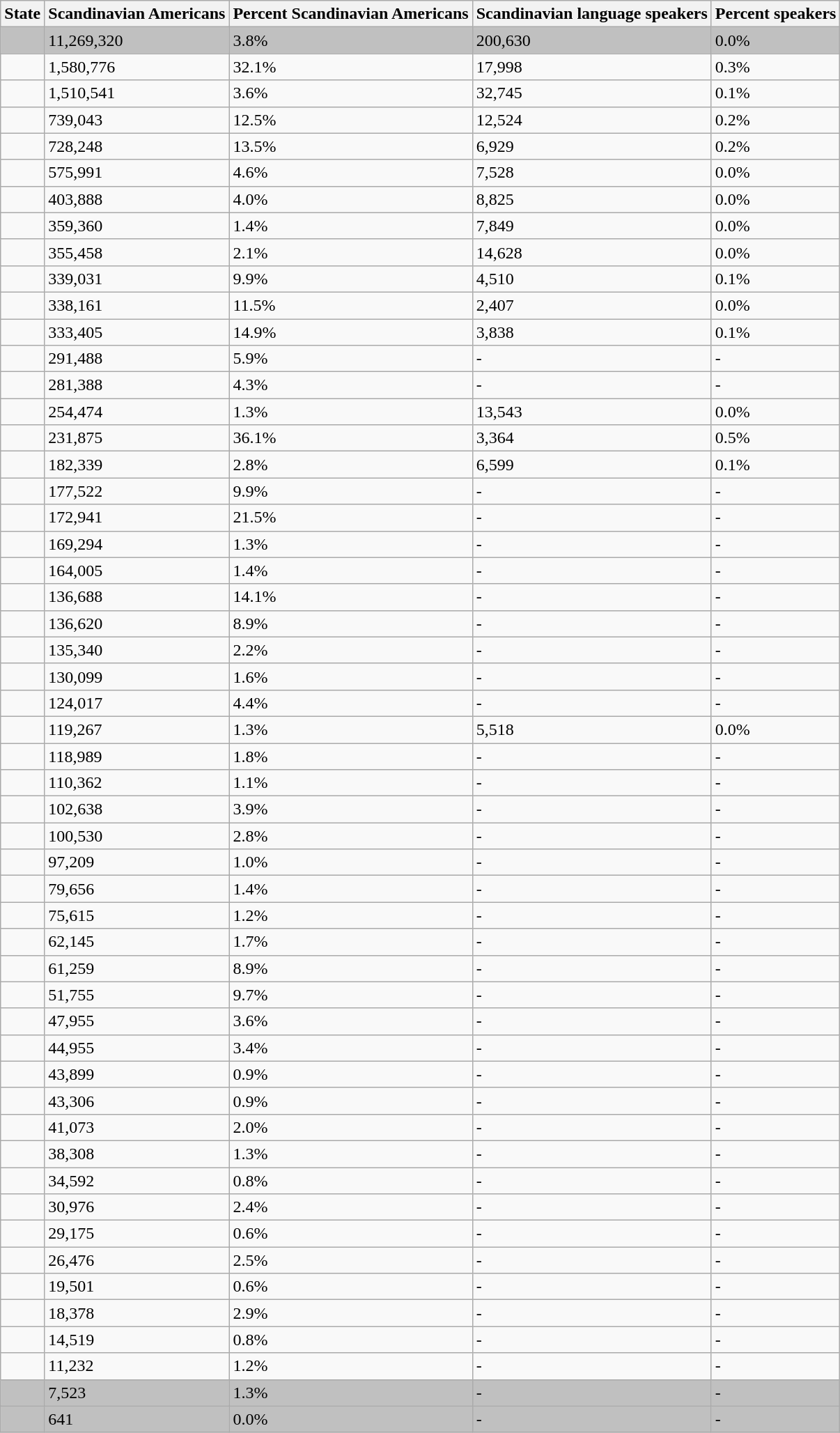<table class="wikitable sortable">
<tr>
<th>State</th>
<th>Scandinavian Americans</th>
<th>Percent Scandinavian Americans</th>
<th>Scandinavian language speakers</th>
<th>Percent speakers</th>
</tr>
<tr>
<td style="background:silver"></td>
<td style="background:silver">11,269,320</td>
<td style="background:silver">3.8%</td>
<td style="background:silver">200,630</td>
<td style="background:silver">0.0%</td>
</tr>
<tr>
<td></td>
<td>1,580,776</td>
<td>32.1%</td>
<td>17,998</td>
<td>0.3%</td>
</tr>
<tr>
<td></td>
<td>1,510,541</td>
<td>3.6%</td>
<td>32,745</td>
<td>0.1%</td>
</tr>
<tr>
<td></td>
<td>739,043</td>
<td>12.5%</td>
<td>12,524</td>
<td>0.2%</td>
</tr>
<tr>
<td></td>
<td>728,248</td>
<td>13.5%</td>
<td>6,929</td>
<td>0.2%</td>
</tr>
<tr>
<td></td>
<td>575,991</td>
<td>4.6%</td>
<td>7,528</td>
<td>0.0%</td>
</tr>
<tr>
<td></td>
<td>403,888</td>
<td>4.0%</td>
<td>8,825</td>
<td>0.0%</td>
</tr>
<tr>
<td></td>
<td>359,360</td>
<td>1.4%</td>
<td>7,849</td>
<td>0.0%</td>
</tr>
<tr>
<td></td>
<td>355,458</td>
<td>2.1%</td>
<td>14,628</td>
<td>0.0%</td>
</tr>
<tr>
<td></td>
<td>339,031</td>
<td>9.9%</td>
<td>4,510</td>
<td>0.1%</td>
</tr>
<tr>
<td></td>
<td>338,161</td>
<td>11.5%</td>
<td>2,407</td>
<td>0.0%</td>
</tr>
<tr>
<td></td>
<td>333,405</td>
<td>14.9%</td>
<td>3,838</td>
<td>0.1%</td>
</tr>
<tr>
<td></td>
<td>291,488</td>
<td>5.9%</td>
<td>-</td>
<td>-</td>
</tr>
<tr>
<td></td>
<td>281,388</td>
<td>4.3%</td>
<td>-</td>
<td>-</td>
</tr>
<tr>
<td></td>
<td>254,474</td>
<td>1.3%</td>
<td>13,543</td>
<td>0.0%</td>
</tr>
<tr>
<td></td>
<td>231,875</td>
<td>36.1%</td>
<td>3,364</td>
<td>0.5%</td>
</tr>
<tr>
<td></td>
<td>182,339</td>
<td>2.8%</td>
<td>6,599</td>
<td>0.1%</td>
</tr>
<tr>
<td></td>
<td>177,522</td>
<td>9.9%</td>
<td>-</td>
<td>-</td>
</tr>
<tr>
<td></td>
<td>172,941</td>
<td>21.5%</td>
<td>-</td>
<td>-</td>
</tr>
<tr>
<td></td>
<td>169,294</td>
<td>1.3%</td>
<td>-</td>
<td>-</td>
</tr>
<tr>
<td></td>
<td>164,005</td>
<td>1.4%</td>
<td>-</td>
<td>-</td>
</tr>
<tr>
<td></td>
<td>136,688</td>
<td>14.1%</td>
<td>-</td>
<td>-</td>
</tr>
<tr>
<td></td>
<td>136,620</td>
<td>8.9%</td>
<td>-</td>
<td>-</td>
</tr>
<tr>
<td></td>
<td>135,340</td>
<td>2.2%</td>
<td>-</td>
<td>-</td>
</tr>
<tr>
<td></td>
<td>130,099</td>
<td>1.6%</td>
<td>-</td>
<td>-</td>
</tr>
<tr>
<td></td>
<td>124,017</td>
<td>4.4%</td>
<td>-</td>
<td>-</td>
</tr>
<tr>
<td></td>
<td>119,267</td>
<td>1.3%</td>
<td>5,518</td>
<td>0.0%</td>
</tr>
<tr>
<td></td>
<td>118,989</td>
<td>1.8%</td>
<td>-</td>
<td>-</td>
</tr>
<tr>
<td></td>
<td>110,362</td>
<td>1.1%</td>
<td>-</td>
<td>-</td>
</tr>
<tr>
<td></td>
<td>102,638</td>
<td>3.9%</td>
<td>-</td>
<td>-</td>
</tr>
<tr>
<td></td>
<td>100,530</td>
<td>2.8%</td>
<td>-</td>
<td>-</td>
</tr>
<tr>
<td></td>
<td>97,209</td>
<td>1.0%</td>
<td>-</td>
<td>-</td>
</tr>
<tr>
<td></td>
<td>79,656</td>
<td>1.4%</td>
<td>-</td>
<td>-</td>
</tr>
<tr>
<td></td>
<td>75,615</td>
<td>1.2%</td>
<td>-</td>
<td>-</td>
</tr>
<tr>
<td></td>
<td>62,145</td>
<td>1.7%</td>
<td>-</td>
<td>-</td>
</tr>
<tr>
<td></td>
<td>61,259</td>
<td>8.9%</td>
<td>-</td>
<td>-</td>
</tr>
<tr>
<td></td>
<td>51,755</td>
<td>9.7%</td>
<td>-</td>
<td>-</td>
</tr>
<tr>
<td></td>
<td>47,955</td>
<td>3.6%</td>
<td>-</td>
<td>-</td>
</tr>
<tr>
<td></td>
<td>44,955</td>
<td>3.4%</td>
<td>-</td>
<td>-</td>
</tr>
<tr>
<td></td>
<td>43,899</td>
<td>0.9%</td>
<td>-</td>
<td>-</td>
</tr>
<tr>
<td></td>
<td>43,306</td>
<td>0.9%</td>
<td>-</td>
<td>-</td>
</tr>
<tr>
<td></td>
<td>41,073</td>
<td>2.0%</td>
<td>-</td>
<td>-</td>
</tr>
<tr>
<td></td>
<td>38,308</td>
<td>1.3%</td>
<td>-</td>
<td>-</td>
</tr>
<tr>
<td></td>
<td>34,592</td>
<td>0.8%</td>
<td>-</td>
<td>-</td>
</tr>
<tr>
<td></td>
<td>30,976</td>
<td>2.4%</td>
<td>-</td>
<td>-</td>
</tr>
<tr>
<td></td>
<td>29,175</td>
<td>0.6%</td>
<td>-</td>
<td>-</td>
</tr>
<tr>
<td></td>
<td>26,476</td>
<td>2.5%</td>
<td>-</td>
<td>-</td>
</tr>
<tr>
<td></td>
<td>19,501</td>
<td>0.6%</td>
<td>-</td>
<td>-</td>
</tr>
<tr>
<td></td>
<td>18,378</td>
<td>2.9%</td>
<td>-</td>
<td>-</td>
</tr>
<tr>
<td></td>
<td>14,519</td>
<td>0.8%</td>
<td>-</td>
<td>-</td>
</tr>
<tr>
<td></td>
<td>11,232</td>
<td>1.2%</td>
<td>-</td>
<td>-</td>
</tr>
<tr>
<td style="background:silver"></td>
<td style="background:silver">7,523</td>
<td style="background:silver">1.3%</td>
<td style="background:silver">-</td>
<td style="background:silver">-</td>
</tr>
<tr>
<td style="background:silver"></td>
<td style="background:silver">641</td>
<td style="background:silver">0.0%</td>
<td style="background:silver">-</td>
<td style="background:silver">-</td>
</tr>
</table>
